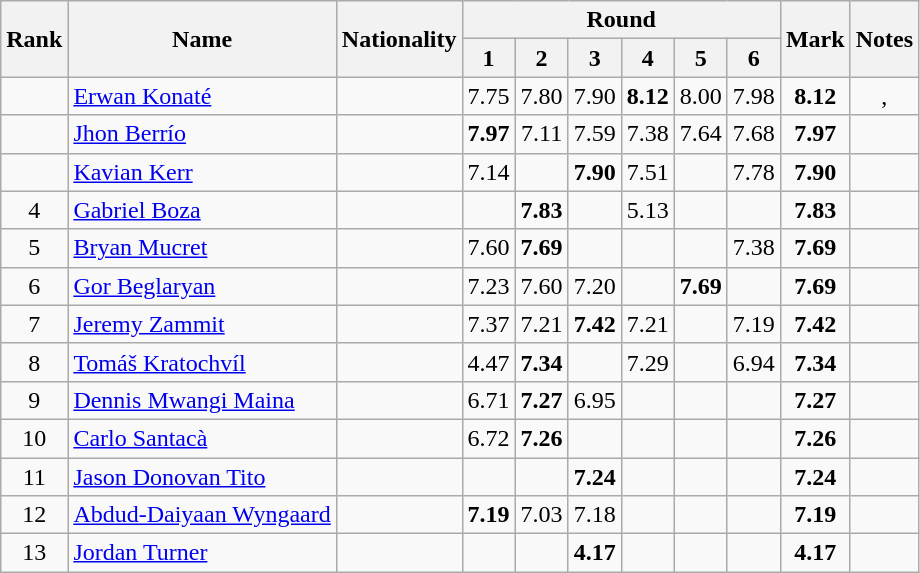<table class="wikitable sortable" style="text-align:center">
<tr>
<th rowspan=2>Rank</th>
<th rowspan=2>Name</th>
<th rowspan=2>Nationality</th>
<th colspan=6>Round</th>
<th rowspan=2>Mark</th>
<th rowspan=2>Notes</th>
</tr>
<tr>
<th>1</th>
<th>2</th>
<th>3</th>
<th>4</th>
<th>5</th>
<th>6</th>
</tr>
<tr>
<td></td>
<td align=left><a href='#'>Erwan Konaté</a></td>
<td align=left></td>
<td>7.75</td>
<td>7.80</td>
<td>7.90</td>
<td><strong>8.12</strong></td>
<td>8.00</td>
<td>7.98</td>
<td><strong>8.12</strong></td>
<td>, </td>
</tr>
<tr>
<td></td>
<td align=left><a href='#'>Jhon Berrío</a></td>
<td align=left></td>
<td><strong>7.97</strong></td>
<td>7.11</td>
<td>7.59</td>
<td>7.38</td>
<td>7.64</td>
<td>7.68</td>
<td><strong>7.97</strong></td>
<td></td>
</tr>
<tr>
<td></td>
<td align=left><a href='#'>Kavian Kerr</a></td>
<td align=left></td>
<td>7.14</td>
<td></td>
<td><strong>7.90</strong></td>
<td>7.51</td>
<td></td>
<td>7.78</td>
<td><strong>7.90</strong></td>
<td></td>
</tr>
<tr>
<td>4</td>
<td align=left><a href='#'>Gabriel Boza</a></td>
<td align=left></td>
<td></td>
<td><strong>7.83</strong></td>
<td></td>
<td>5.13</td>
<td></td>
<td></td>
<td><strong>7.83</strong></td>
<td></td>
</tr>
<tr>
<td>5</td>
<td align=left><a href='#'>Bryan Mucret</a></td>
<td align=left></td>
<td>7.60</td>
<td><strong>7.69</strong></td>
<td></td>
<td></td>
<td></td>
<td>7.38</td>
<td><strong>7.69</strong></td>
<td></td>
</tr>
<tr>
<td>6</td>
<td align=left><a href='#'>Gor Beglaryan</a></td>
<td align=left></td>
<td>7.23</td>
<td>7.60</td>
<td>7.20</td>
<td></td>
<td><strong>7.69</strong></td>
<td></td>
<td><strong>7.69</strong></td>
<td></td>
</tr>
<tr>
<td>7</td>
<td align=left><a href='#'>Jeremy Zammit</a></td>
<td align=left></td>
<td>7.37</td>
<td>7.21</td>
<td><strong>7.42</strong></td>
<td>7.21</td>
<td></td>
<td>7.19</td>
<td><strong>7.42</strong></td>
<td></td>
</tr>
<tr>
<td>8</td>
<td align=left><a href='#'>Tomáš Kratochvíl</a></td>
<td align=left></td>
<td>4.47</td>
<td><strong>7.34</strong></td>
<td></td>
<td>7.29</td>
<td></td>
<td>6.94</td>
<td><strong>7.34</strong></td>
<td></td>
</tr>
<tr>
<td>9</td>
<td align=left><a href='#'>Dennis Mwangi Maina</a></td>
<td align=left></td>
<td>6.71</td>
<td><strong>7.27</strong></td>
<td>6.95</td>
<td></td>
<td></td>
<td></td>
<td><strong>7.27</strong></td>
<td></td>
</tr>
<tr>
<td>10</td>
<td align=left><a href='#'>Carlo Santacà</a></td>
<td align=left></td>
<td>6.72</td>
<td><strong>7.26</strong></td>
<td></td>
<td></td>
<td></td>
<td></td>
<td><strong>7.26</strong></td>
<td></td>
</tr>
<tr>
<td>11</td>
<td align=left><a href='#'>Jason Donovan Tito</a></td>
<td align=left></td>
<td></td>
<td></td>
<td><strong>7.24</strong></td>
<td></td>
<td></td>
<td></td>
<td><strong>7.24</strong></td>
<td></td>
</tr>
<tr>
<td>12</td>
<td align=left><a href='#'>Abdud-Daiyaan Wyngaard</a></td>
<td align=left></td>
<td><strong>7.19</strong></td>
<td>7.03</td>
<td>7.18</td>
<td></td>
<td></td>
<td></td>
<td><strong>7.19</strong></td>
<td></td>
</tr>
<tr>
<td>13</td>
<td align=left><a href='#'>Jordan Turner</a></td>
<td align=left></td>
<td></td>
<td></td>
<td><strong>4.17</strong></td>
<td></td>
<td></td>
<td></td>
<td><strong>4.17</strong></td>
<td></td>
</tr>
</table>
